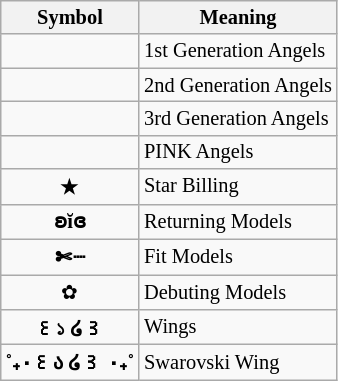<table class="sortable wikitable" style="font-size:85%;">
<tr>
<th>Symbol</th>
<th>Meaning</th>
</tr>
<tr>
<td align="center"><strong></strong></td>
<td>1st Generation Angels</td>
</tr>
<tr>
<td align="center"><strong></strong></td>
<td>2nd Generation Angels</td>
</tr>
<tr>
<td align="center"><strong></strong></td>
<td>3rd Generation Angels</td>
</tr>
<tr>
<td align="center"><strong></strong></td>
<td>PINK Angels</td>
</tr>
<tr>
<td align="center"><strong>★</strong></td>
<td>Star Billing</td>
</tr>
<tr>
<td align="center"><strong>ʚĭɞ</strong></td>
<td>Returning Models</td>
</tr>
<tr>
<td align="center"><strong>✄┈</strong></td>
<td>Fit Models</td>
</tr>
<tr>
<td align="center">✿</td>
<td>Debuting Models</td>
</tr>
<tr>
<td align="center"><strong>꒰১ ໒꒱</strong></td>
<td>Wings</td>
</tr>
<tr>
<td align="center"><strong>˚₊‧꒰ა ໒꒱ ‧₊˚</strong></td>
<td>Swarovski Wing</td>
</tr>
</table>
